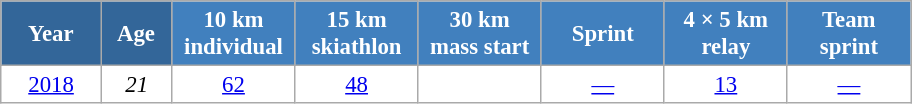<table class="wikitable" style="font-size:95%; text-align:center; border:grey solid 1px; border-collapse:collapse; background:#ffffff;">
<tr>
<th style="background-color:#369; color:white; width:60px;"> Year </th>
<th style="background-color:#369; color:white; width:40px;"> Age </th>
<th style="background-color:#4180be; color:white; width:75px;"> 10 km <br> individual </th>
<th style="background-color:#4180be; color:white; width:75px;"> 15 km <br> skiathlon </th>
<th style="background-color:#4180be; color:white; width:75px;"> 30 km <br> mass start </th>
<th style="background-color:#4180be; color:white; width:75px;"> Sprint </th>
<th style="background-color:#4180be; color:white; width:75px;"> 4 × 5 km <br> relay </th>
<th style="background-color:#4180be; color:white; width:75px;"> Team <br> sprint </th>
</tr>
<tr>
<td><a href='#'>2018</a></td>
<td><em>21</em></td>
<td><a href='#'>62</a></td>
<td><a href='#'>48</a></td>
<td><a href='#'></a></td>
<td><a href='#'>—</a></td>
<td><a href='#'>13</a></td>
<td><a href='#'>—</a></td>
</tr>
</table>
